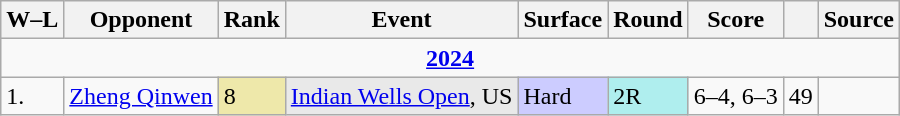<table class="wikitable sortable">
<tr>
<th class=unsortable>W–L</th>
<th>Opponent</th>
<th>Rank</th>
<th>Event</th>
<th>Surface</th>
<th class=unsortable>Round</th>
<th class=unsortable>Score</th>
<th class=unsortable></th>
<th class=unsortable>Source</th>
</tr>
<tr>
<td colspan="9" align=center><strong><a href='#'>2024</a></strong></td>
</tr>
<tr>
<td>1.</td>
<td> <a href='#'>Zheng Qinwen</a></td>
<td bgcolor=eee8aa>8</td>
<td bgcolor= e9e9e9><a href='#'>Indian Wells Open</a>, US</td>
<td bgcolor=ccccff>Hard</td>
<td bgcolor= afeeee>2R</td>
<td>6–4, 6–3</td>
<td>49</td>
<td></td>
</tr>
</table>
